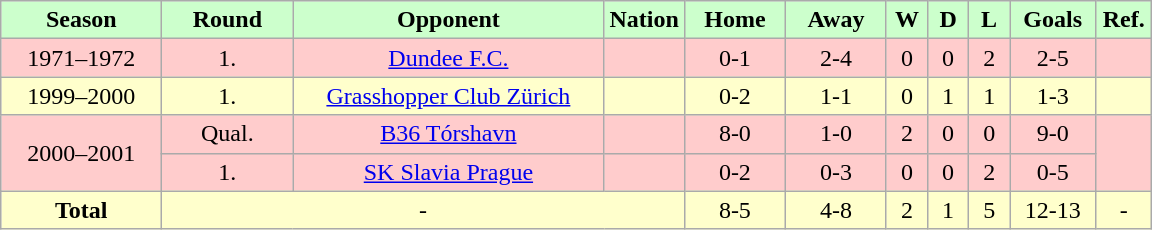<table class="wikitable">
<tr style="text-align:center;">
<th style="width:100px; background:#cfc;">Season</th>
<th style="width:80px; background:#cfc;">Round</th>
<th style="width:200px; background:#cfc;">Opponent</th>
<th style="width:40px; background:#cfc;">Nation</th>
<th style="width:60px; background:#cfc;">Home</th>
<th style="width:60px; background:#cfc;">Away</th>
<th style="width:20px; background:#cfc;">W</th>
<th style="width:20px; background:#cfc;">D</th>
<th style="width:20px; background:#cfc;">L</th>
<th style="width:50px; background:#cfc;">Goals</th>
<th style="width:30px; background:#cfc;">Ref.</th>
</tr>
<tr style="background:#fcc; text-align:center;">
<td>1971–1972</td>
<td>1.</td>
<td><a href='#'>Dundee F.C.</a></td>
<td></td>
<td>0-1</td>
<td>2-4</td>
<td>0</td>
<td>0</td>
<td>2</td>
<td>2-5</td>
<td></td>
</tr>
<tr style="background:#ffc; text-align:center;">
<td>1999–2000</td>
<td>1.</td>
<td><a href='#'>Grasshopper Club Zürich</a></td>
<td></td>
<td>0-2</td>
<td>1-1</td>
<td>0</td>
<td>1</td>
<td>1</td>
<td>1-3</td>
<td></td>
</tr>
<tr style="background:#fcc; text-align:center;">
<td rowspan="2">2000–2001</td>
<td>Qual.</td>
<td><a href='#'>B36 Tórshavn</a></td>
<td></td>
<td>8-0</td>
<td>1-0</td>
<td>2</td>
<td>0</td>
<td>0</td>
<td>9-0</td>
<td rowspan="2"></td>
</tr>
<tr style="background:#fcc; text-align:center;">
<td>1.</td>
<td><a href='#'>SK Slavia Prague</a></td>
<td></td>
<td>0-2</td>
<td>0-3</td>
<td>0</td>
<td>0</td>
<td>2</td>
<td>0-5</td>
</tr>
<tr style="background:#ffc; text-align:center;">
<td><strong>Total</strong></td>
<td colspan="3">-</td>
<td>8-5</td>
<td>4-8</td>
<td>2</td>
<td>1</td>
<td>5</td>
<td>12-13</td>
<td>-</td>
</tr>
</table>
